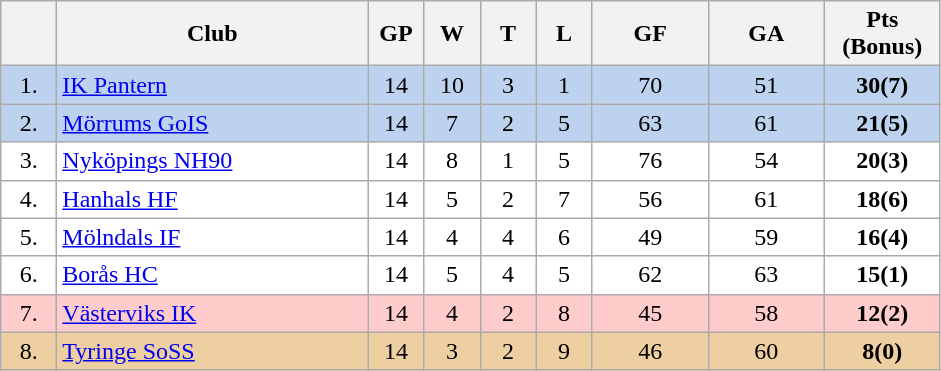<table class="wikitable">
<tr>
<th width="30"></th>
<th width="200">Club</th>
<th width="30">GP</th>
<th width="30">W</th>
<th width="30">T</th>
<th width="30">L</th>
<th width="70">GF</th>
<th width="70">GA</th>
<th width="70">Pts (Bonus)</th>
</tr>
<tr bgcolor="#BCD2EE" align="center">
<td>1.</td>
<td align="left"><a href='#'>IK Pantern</a></td>
<td>14</td>
<td>10</td>
<td>3</td>
<td>1</td>
<td>70</td>
<td>51</td>
<td><strong>30(7)</strong></td>
</tr>
<tr bgcolor="#BCD2EE" align="center">
<td>2.</td>
<td align="left"><a href='#'>Mörrums GoIS</a></td>
<td>14</td>
<td>7</td>
<td>2</td>
<td>5</td>
<td>63</td>
<td>61</td>
<td><strong>21(5)</strong></td>
</tr>
<tr bgcolor="#FFFFFF" align="center">
<td>3.</td>
<td align="left"><a href='#'>Nyköpings NH90</a></td>
<td>14</td>
<td>8</td>
<td>1</td>
<td>5</td>
<td>76</td>
<td>54</td>
<td><strong>20(3)</strong></td>
</tr>
<tr bgcolor="#FFFFFF" align="center">
<td>4.</td>
<td align="left"><a href='#'>Hanhals HF</a></td>
<td>14</td>
<td>5</td>
<td>2</td>
<td>7</td>
<td>56</td>
<td>61</td>
<td><strong>18(6)</strong></td>
</tr>
<tr bgcolor="#FFFFFF" align="center">
<td>5.</td>
<td align="left"><a href='#'>Mölndals IF</a></td>
<td>14</td>
<td>4</td>
<td>4</td>
<td>6</td>
<td>49</td>
<td>59</td>
<td><strong>16(4)</strong></td>
</tr>
<tr bgcolor="#FFFFFF" align="center">
<td>6.</td>
<td align="left"><a href='#'>Borås HC</a></td>
<td>14</td>
<td>5</td>
<td>4</td>
<td>5</td>
<td>62</td>
<td>63</td>
<td><strong>15(1)</strong></td>
</tr>
<tr bgcolor="#FFCCCC" align="center">
<td>7.</td>
<td align="left"><a href='#'>Västerviks IK</a></td>
<td>14</td>
<td>4</td>
<td>2</td>
<td>8</td>
<td>45</td>
<td>58</td>
<td><strong>12(2)</strong></td>
</tr>
<tr bgcolor="#EECFA1" align="center">
<td>8.</td>
<td align="left"><a href='#'>Tyringe SoSS</a></td>
<td>14</td>
<td>3</td>
<td>2</td>
<td>9</td>
<td>46</td>
<td>60</td>
<td><strong>8(0)</strong></td>
</tr>
</table>
